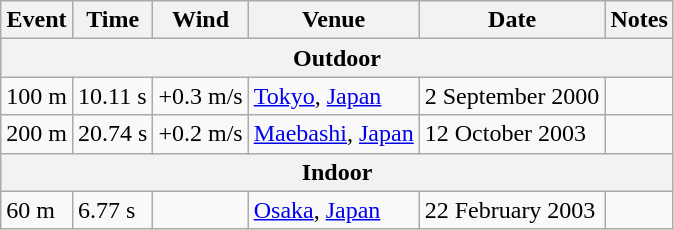<table class="wikitable">
<tr>
<th>Event</th>
<th>Time</th>
<th>Wind</th>
<th>Venue</th>
<th>Date</th>
<th>Notes</th>
</tr>
<tr>
<th colspan="6">Outdoor</th>
</tr>
<tr>
<td>100 m</td>
<td>10.11 s</td>
<td>+0.3 m/s</td>
<td><a href='#'>Tokyo</a>, <a href='#'>Japan</a></td>
<td>2 September 2000</td>
<td></td>
</tr>
<tr>
<td>200 m</td>
<td>20.74 s</td>
<td>+0.2 m/s</td>
<td><a href='#'>Maebashi</a>, <a href='#'>Japan</a></td>
<td>12 October 2003</td>
<td></td>
</tr>
<tr>
<th colspan="6">Indoor</th>
</tr>
<tr>
<td>60 m</td>
<td>6.77 s</td>
<td></td>
<td><a href='#'>Osaka</a>, <a href='#'>Japan</a></td>
<td>22 February 2003</td>
<td></td>
</tr>
</table>
